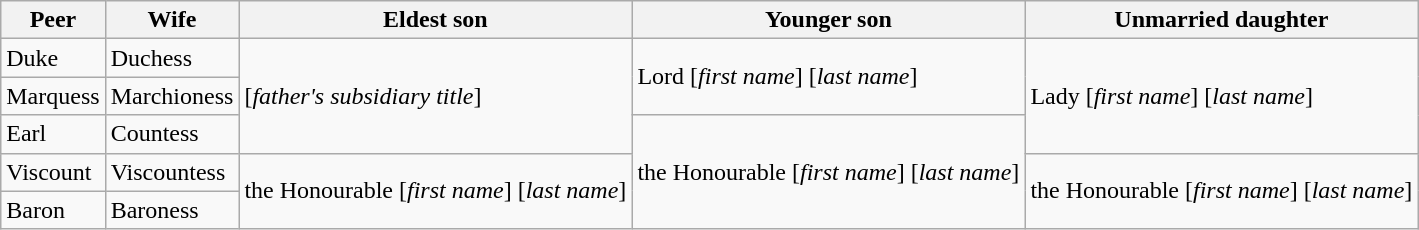<table class="wikitable">
<tr>
<th>Peer</th>
<th>Wife</th>
<th>Eldest son</th>
<th>Younger son</th>
<th>Unmarried daughter</th>
</tr>
<tr>
<td>Duke</td>
<td>Duchess</td>
<td rowspan=3>[<em>father's subsidiary title</em>]</td>
<td rowspan=2>Lord [<em>first name</em>] [<em>last name</em>]</td>
<td rowspan=3>Lady [<em>first name</em>] [<em>last name</em>]</td>
</tr>
<tr>
<td>Marquess</td>
<td>Marchioness</td>
</tr>
<tr>
<td>Earl</td>
<td>Countess</td>
<td rowspan=3>the Honourable [<em>first name</em>] [<em>last name</em>]</td>
</tr>
<tr>
<td>Viscount</td>
<td>Viscountess</td>
<td rowspan=2>the Honourable [<em>first name</em>] [<em>last name</em>]</td>
<td rowspan=2>the Honourable [<em>first name</em>] [<em>last name</em>]</td>
</tr>
<tr>
<td>Baron</td>
<td>Baroness</td>
</tr>
</table>
